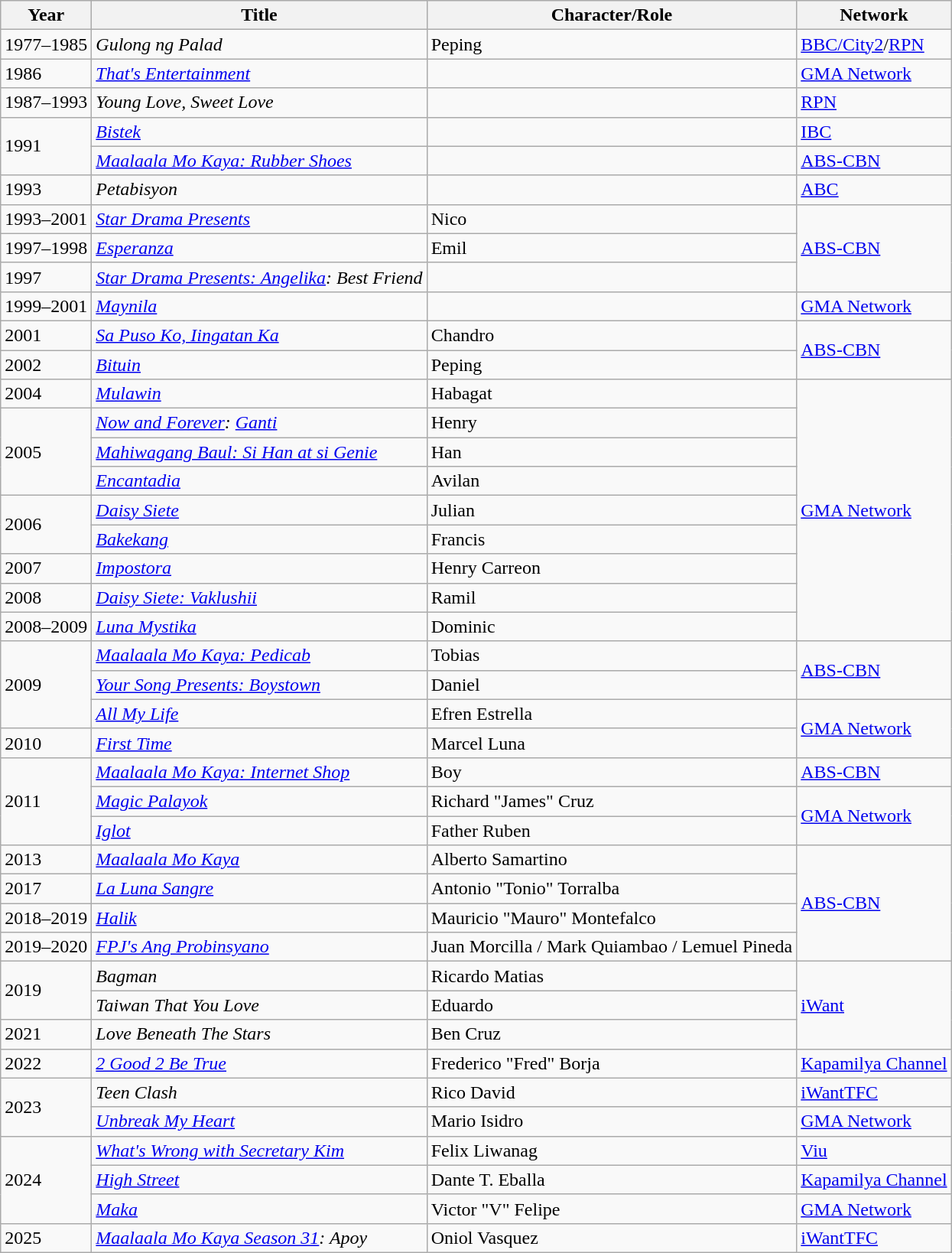<table class="wikitable">
<tr>
<th>Year</th>
<th>Title</th>
<th>Character/Role</th>
<th>Network</th>
</tr>
<tr>
<td>1977–1985</td>
<td><em>Gulong ng Palad</em></td>
<td>Peping</td>
<td><a href='#'>BBC/City2</a>/<a href='#'>RPN</a></td>
</tr>
<tr>
<td>1986</td>
<td><em><a href='#'>That's Entertainment</a></em></td>
<td></td>
<td><a href='#'>GMA Network</a></td>
</tr>
<tr>
<td>1987–1993</td>
<td><em>Young Love, Sweet Love</em></td>
<td></td>
<td><a href='#'>RPN</a></td>
</tr>
<tr>
<td rowspan="2">1991</td>
<td><em><a href='#'>Bistek</a></em></td>
<td></td>
<td><a href='#'>IBC</a></td>
</tr>
<tr>
<td><em><a href='#'>Maalaala Mo Kaya: Rubber Shoes</a></em></td>
<td></td>
<td><a href='#'>ABS-CBN</a></td>
</tr>
<tr>
<td>1993</td>
<td><em>Petabisyon</em></td>
<td></td>
<td><a href='#'>ABC</a></td>
</tr>
<tr>
<td>1993–2001</td>
<td><em><a href='#'>Star Drama Presents</a></em></td>
<td>Nico</td>
<td rowspan="3"><a href='#'>ABS-CBN</a></td>
</tr>
<tr>
<td>1997–1998</td>
<td><em><a href='#'>Esperanza</a></em></td>
<td>Emil</td>
</tr>
<tr>
<td>1997</td>
<td><em><a href='#'> Star Drama Presents: Angelika</a>: Best Friend</em></td>
<td></td>
</tr>
<tr>
<td>1999–2001</td>
<td><em><a href='#'>Maynila</a></em></td>
<td></td>
<td><a href='#'>GMA Network</a></td>
</tr>
<tr>
<td>2001</td>
<td><em><a href='#'>Sa Puso Ko, Iingatan Ka</a></em></td>
<td>Chandro</td>
<td rowspan="2"><a href='#'>ABS-CBN</a></td>
</tr>
<tr>
<td>2002</td>
<td><em><a href='#'>Bituin</a></em></td>
<td>Peping</td>
</tr>
<tr>
<td>2004</td>
<td><em><a href='#'>Mulawin</a></em></td>
<td>Habagat</td>
<td rowspan="9"><a href='#'>GMA Network</a></td>
</tr>
<tr>
<td rowspan="3">2005</td>
<td><em><a href='#'>Now and Forever</a>: <a href='#'>Ganti</a></em></td>
<td>Henry</td>
</tr>
<tr>
<td><em><a href='#'>Mahiwagang Baul: Si Han at si Genie</a></em></td>
<td>Han</td>
</tr>
<tr>
<td><em><a href='#'>Encantadia</a></em></td>
<td>Avilan</td>
</tr>
<tr>
<td rowspan="2">2006</td>
<td><em><a href='#'>Daisy Siete</a></em></td>
<td>Julian</td>
</tr>
<tr>
<td><em><a href='#'>Bakekang</a></em></td>
<td>Francis</td>
</tr>
<tr>
<td>2007</td>
<td><em><a href='#'>Impostora</a></em></td>
<td>Henry Carreon</td>
</tr>
<tr>
<td>2008</td>
<td><em><a href='#'>Daisy Siete: Vaklushii</a></em></td>
<td>Ramil</td>
</tr>
<tr>
<td>2008–2009</td>
<td><em><a href='#'>Luna Mystika</a></em></td>
<td>Dominic</td>
</tr>
<tr>
<td rowspan="3">2009</td>
<td><em><a href='#'>Maalaala Mo Kaya: Pedicab</a></em></td>
<td>Tobias</td>
<td rowspan="2"><a href='#'>ABS-CBN</a></td>
</tr>
<tr>
<td><em><a href='#'>Your Song Presents: Boystown</a></em></td>
<td>Daniel</td>
</tr>
<tr>
<td><em><a href='#'>All My Life</a></em></td>
<td>Efren Estrella</td>
<td rowspan="2"><a href='#'>GMA Network</a></td>
</tr>
<tr>
<td>2010</td>
<td><em><a href='#'>First Time</a></em></td>
<td>Marcel Luna</td>
</tr>
<tr>
<td rowspan="3">2011</td>
<td><em><a href='#'>Maalaala Mo Kaya: Internet Shop</a></em></td>
<td>Boy</td>
<td><a href='#'>ABS-CBN</a></td>
</tr>
<tr>
<td><em><a href='#'>Magic Palayok</a></em></td>
<td>Richard "James" Cruz</td>
<td rowspan="2"><a href='#'>GMA Network</a></td>
</tr>
<tr>
<td><em><a href='#'>Iglot</a></em></td>
<td>Father Ruben</td>
</tr>
<tr>
<td>2013</td>
<td><em><a href='#'>Maalaala Mo Kaya</a></em></td>
<td>Alberto Samartino</td>
<td rowspan="4"><a href='#'>ABS-CBN</a></td>
</tr>
<tr>
<td>2017</td>
<td><em><a href='#'>La Luna Sangre</a></em></td>
<td>Antonio "Tonio" Torralba</td>
</tr>
<tr>
<td>2018–2019</td>
<td><em> <a href='#'>Halik</a></em></td>
<td>Mauricio "Mauro" Montefalco</td>
</tr>
<tr>
<td>2019–2020</td>
<td><em><a href='#'>FPJ's Ang Probinsyano</a></em></td>
<td>Juan Morcilla / Mark Quiambao / Lemuel Pineda</td>
</tr>
<tr>
<td rowspan="2">2019</td>
<td><em>Bagman</em></td>
<td>Ricardo Matias</td>
<td rowspan="3"><a href='#'>iWant</a></td>
</tr>
<tr>
<td><em>Taiwan That You Love</em></td>
<td>Eduardo</td>
</tr>
<tr>
<td>2021</td>
<td><em>Love Beneath The Stars</em></td>
<td>Ben Cruz</td>
</tr>
<tr>
<td>2022</td>
<td><em><a href='#'>2 Good 2 Be True</a></em></td>
<td>Frederico "Fred" Borja</td>
<td rowspan="1"><a href='#'>Kapamilya Channel</a></td>
</tr>
<tr>
<td rowspan=2>2023</td>
<td><em>Teen Clash</em></td>
<td>Rico David</td>
<td><a href='#'>iWantTFC</a></td>
</tr>
<tr>
<td><em><a href='#'>Unbreak My Heart</a></em></td>
<td>Mario Isidro</td>
<td><a href='#'>GMA Network</a></td>
</tr>
<tr>
<td rowspan="3">2024</td>
<td><em><a href='#'>What's Wrong with Secretary Kim</a></em></td>
<td>Felix Liwanag</td>
<td><a href='#'>Viu</a></td>
</tr>
<tr>
<td><em><a href='#'>High Street</a></em></td>
<td>Dante T. Eballa</td>
<td><a href='#'>Kapamilya Channel</a></td>
</tr>
<tr>
<td><em><a href='#'>Maka</a></em></td>
<td>Victor "V" Felipe</td>
<td><a href='#'>GMA Network</a></td>
</tr>
<tr>
<td>2025</td>
<td><em><a href='#'>Maalaala Mo Kaya Season 31</a>: Apoy</em></td>
<td>Oniol Vasquez</td>
<td><a href='#'>iWantTFC</a></td>
</tr>
</table>
